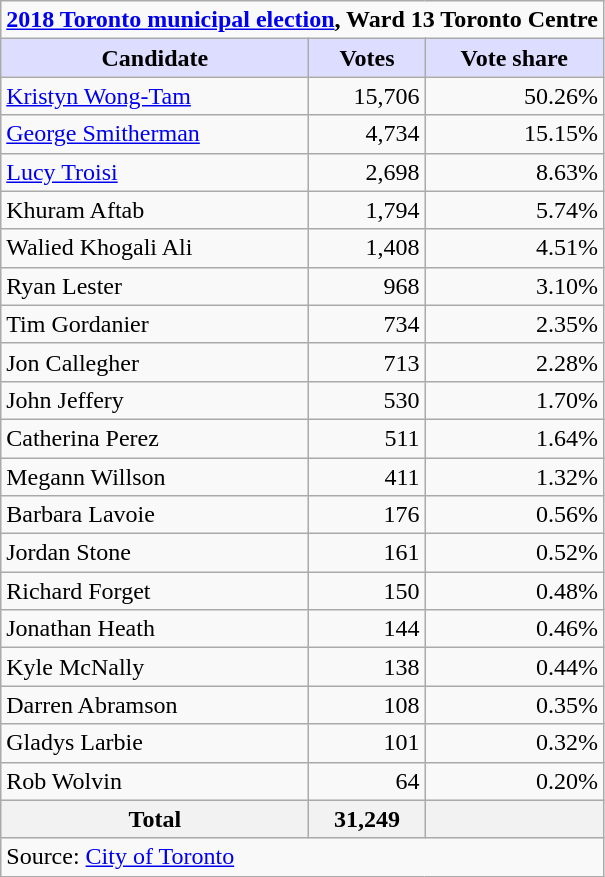<table class="wikitable plainrowheaders">
<tr>
<td colspan="3"><strong><a href='#'>2018 Toronto municipal election</a>, Ward 13 Toronto Centre</strong></td>
</tr>
<tr>
<th scope="col" style="background:#ddf;">Candidate</th>
<th scope="col" style="background:#ddf;">Votes</th>
<th scope="col" style="background:#ddf;">Vote share</th>
</tr>
<tr>
<td scope="row"><a href='#'>Kristyn Wong-Tam</a></td>
<td align="right">15,706</td>
<td align="right">50.26%</td>
</tr>
<tr>
<td scope="row"><a href='#'>George Smitherman</a></td>
<td align="right">4,734</td>
<td align="right">15.15%</td>
</tr>
<tr>
<td scope="row"><a href='#'>Lucy Troisi</a></td>
<td align="right">2,698</td>
<td align="right">8.63%</td>
</tr>
<tr>
<td scope="row">Khuram Aftab</td>
<td align="right">1,794</td>
<td align="right">5.74%</td>
</tr>
<tr>
<td scope="row">Walied Khogali Ali</td>
<td align="right">1,408</td>
<td align="right">4.51%</td>
</tr>
<tr>
<td>Ryan Lester</td>
<td align="right">968</td>
<td align="right">3.10%</td>
</tr>
<tr>
<td>Tim Gordanier</td>
<td align="right">734</td>
<td align="right">2.35%</td>
</tr>
<tr>
<td>Jon Callegher</td>
<td align="right">713</td>
<td align="right">2.28%</td>
</tr>
<tr>
<td>John Jeffery</td>
<td align="right">530</td>
<td align="right">1.70%</td>
</tr>
<tr>
<td>Catherina Perez</td>
<td align="right">511</td>
<td align="right">1.64%</td>
</tr>
<tr>
<td>Megann Willson</td>
<td align="right">411</td>
<td align="right">1.32%</td>
</tr>
<tr>
<td scope="row">Barbara Lavoie</td>
<td align="right">176</td>
<td align="right">0.56%</td>
</tr>
<tr>
<td>Jordan Stone</td>
<td align="right">161</td>
<td align="right">0.52%</td>
</tr>
<tr>
<td>Richard Forget</td>
<td align="right">150</td>
<td align="right">0.48%</td>
</tr>
<tr>
<td>Jonathan Heath</td>
<td align="right">144</td>
<td align="right">0.46%</td>
</tr>
<tr>
<td>Kyle McNally</td>
<td align="right">138</td>
<td align="right">0.44%</td>
</tr>
<tr>
<td>Darren Abramson</td>
<td align="right">108</td>
<td align="right">0.35%</td>
</tr>
<tr>
<td>Gladys Larbie</td>
<td align="right">101</td>
<td align="right">0.32%</td>
</tr>
<tr>
<td>Rob Wolvin</td>
<td align="right">64</td>
<td align="right">0.20%</td>
</tr>
<tr>
<th scope="row"><strong>Total</strong></th>
<th align="right">31,249</th>
<th align="right"></th>
</tr>
<tr>
<td colspan="3">Source: <a href='#'>City of Toronto</a></td>
</tr>
</table>
